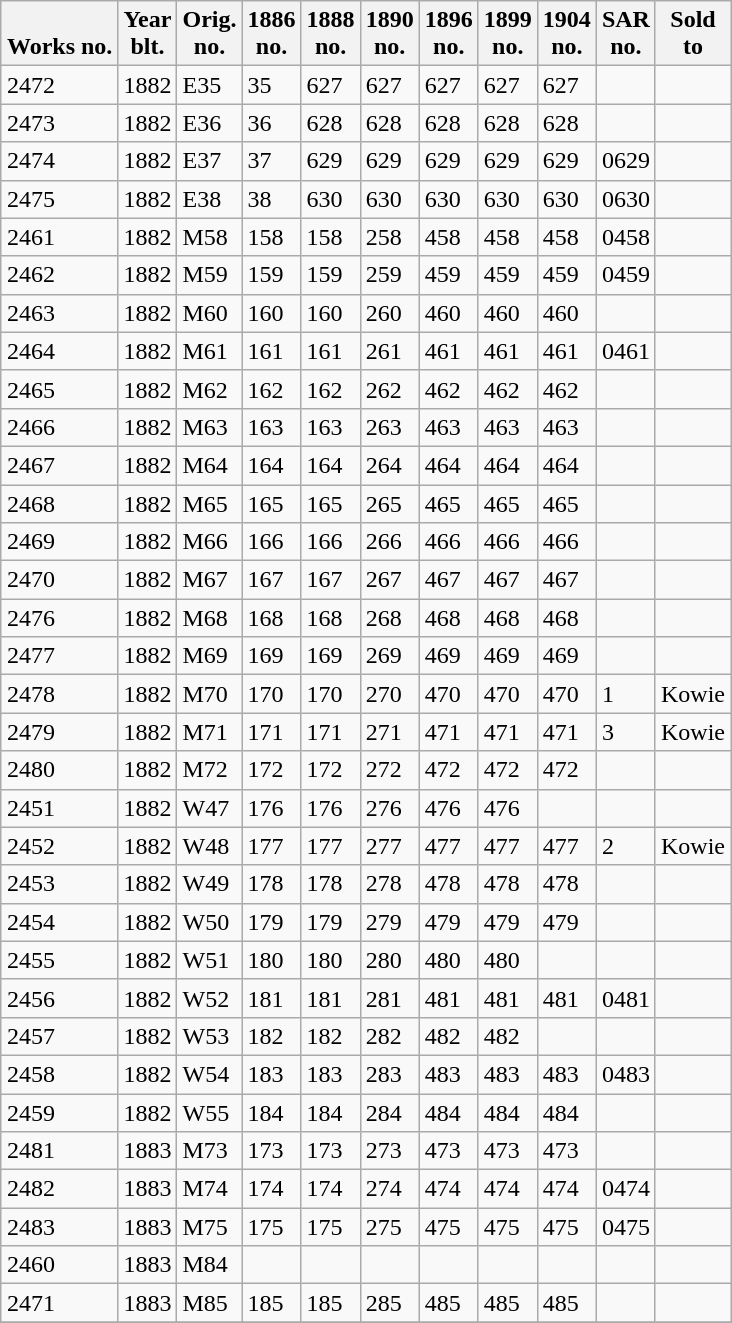<table class="wikitable collapsible collapsed sortable" style="margin:0.5em auto; font-size:100%;">
<tr>
<th><br>Works no.</th>
<th>Year<br>blt.</th>
<th>Orig.<br>no.</th>
<th>1886<br>no.</th>
<th>1888<br>no.</th>
<th>1890<br>no.</th>
<th>1896<br>no.</th>
<th>1899<br>no.</th>
<th>1904<br>no.</th>
<th>SAR<br>no.</th>
<th>Sold<br>to</th>
</tr>
<tr>
<td>2472</td>
<td>1882</td>
<td>E35</td>
<td>35</td>
<td>627</td>
<td>627</td>
<td>627</td>
<td>627</td>
<td>627</td>
<td></td>
<td></td>
</tr>
<tr>
<td>2473</td>
<td>1882</td>
<td>E36</td>
<td>36</td>
<td>628</td>
<td>628</td>
<td>628</td>
<td>628</td>
<td>628</td>
<td></td>
<td></td>
</tr>
<tr>
<td>2474</td>
<td>1882</td>
<td>E37</td>
<td>37</td>
<td>629</td>
<td>629</td>
<td>629</td>
<td>629</td>
<td>629</td>
<td>0629</td>
<td></td>
</tr>
<tr>
<td>2475</td>
<td>1882</td>
<td>E38</td>
<td>38</td>
<td>630</td>
<td>630</td>
<td>630</td>
<td>630</td>
<td>630</td>
<td>0630</td>
<td></td>
</tr>
<tr>
<td>2461</td>
<td>1882</td>
<td>M58</td>
<td>158</td>
<td>158</td>
<td>258</td>
<td>458</td>
<td>458</td>
<td>458</td>
<td>0458</td>
<td></td>
</tr>
<tr>
<td>2462</td>
<td>1882</td>
<td>M59</td>
<td>159</td>
<td>159</td>
<td>259</td>
<td>459</td>
<td>459</td>
<td>459</td>
<td>0459</td>
<td></td>
</tr>
<tr>
<td>2463</td>
<td>1882</td>
<td>M60</td>
<td>160</td>
<td>160</td>
<td>260</td>
<td>460</td>
<td>460</td>
<td>460</td>
<td></td>
<td></td>
</tr>
<tr>
<td>2464</td>
<td>1882</td>
<td>M61</td>
<td>161</td>
<td>161</td>
<td>261</td>
<td>461</td>
<td>461</td>
<td>461</td>
<td>0461</td>
<td></td>
</tr>
<tr>
<td>2465</td>
<td>1882</td>
<td>M62</td>
<td>162</td>
<td>162</td>
<td>262</td>
<td>462</td>
<td>462</td>
<td>462</td>
<td></td>
<td></td>
</tr>
<tr>
<td>2466</td>
<td>1882</td>
<td>M63</td>
<td>163</td>
<td>163</td>
<td>263</td>
<td>463</td>
<td>463</td>
<td>463</td>
<td></td>
<td></td>
</tr>
<tr>
<td>2467</td>
<td>1882</td>
<td>M64</td>
<td>164</td>
<td>164</td>
<td>264</td>
<td>464</td>
<td>464</td>
<td>464</td>
<td></td>
<td></td>
</tr>
<tr>
<td>2468</td>
<td>1882</td>
<td>M65</td>
<td>165</td>
<td>165</td>
<td>265</td>
<td>465</td>
<td>465</td>
<td>465</td>
<td></td>
<td></td>
</tr>
<tr>
<td>2469</td>
<td>1882</td>
<td>M66</td>
<td>166</td>
<td>166</td>
<td>266</td>
<td>466</td>
<td>466</td>
<td>466</td>
<td></td>
<td></td>
</tr>
<tr>
<td>2470</td>
<td>1882</td>
<td>M67</td>
<td>167</td>
<td>167</td>
<td>267</td>
<td>467</td>
<td>467</td>
<td>467</td>
<td></td>
<td></td>
</tr>
<tr>
<td>2476</td>
<td>1882</td>
<td>M68</td>
<td>168</td>
<td>168</td>
<td>268</td>
<td>468</td>
<td>468</td>
<td>468</td>
<td></td>
<td></td>
</tr>
<tr>
<td>2477</td>
<td>1882</td>
<td>M69</td>
<td>169</td>
<td>169</td>
<td>269</td>
<td>469</td>
<td>469</td>
<td>469</td>
<td></td>
<td></td>
</tr>
<tr>
<td>2478</td>
<td>1882</td>
<td>M70</td>
<td>170</td>
<td>170</td>
<td>270</td>
<td>470</td>
<td>470</td>
<td>470</td>
<td>1</td>
<td>Kowie</td>
</tr>
<tr>
<td>2479</td>
<td>1882</td>
<td>M71</td>
<td>171</td>
<td>171</td>
<td>271</td>
<td>471</td>
<td>471</td>
<td>471</td>
<td>3</td>
<td>Kowie</td>
</tr>
<tr>
<td>2480</td>
<td>1882</td>
<td>M72</td>
<td>172</td>
<td>172</td>
<td>272</td>
<td>472</td>
<td>472</td>
<td>472</td>
<td></td>
<td></td>
</tr>
<tr>
<td>2451</td>
<td>1882</td>
<td>W47</td>
<td>176</td>
<td>176</td>
<td>276</td>
<td>476</td>
<td>476</td>
<td></td>
<td></td>
<td></td>
</tr>
<tr>
<td>2452</td>
<td>1882</td>
<td>W48</td>
<td>177</td>
<td>177</td>
<td>277</td>
<td>477</td>
<td>477</td>
<td>477</td>
<td>2</td>
<td>Kowie</td>
</tr>
<tr>
<td>2453</td>
<td>1882</td>
<td>W49</td>
<td>178</td>
<td>178</td>
<td>278</td>
<td>478</td>
<td>478</td>
<td>478</td>
<td></td>
<td></td>
</tr>
<tr>
<td>2454</td>
<td>1882</td>
<td>W50</td>
<td>179</td>
<td>179</td>
<td>279</td>
<td>479</td>
<td>479</td>
<td>479</td>
<td></td>
<td></td>
</tr>
<tr>
<td>2455</td>
<td>1882</td>
<td>W51</td>
<td>180</td>
<td>180</td>
<td>280</td>
<td>480</td>
<td>480</td>
<td></td>
<td></td>
<td></td>
</tr>
<tr>
<td>2456</td>
<td>1882</td>
<td>W52</td>
<td>181</td>
<td>181</td>
<td>281</td>
<td>481</td>
<td>481</td>
<td>481</td>
<td>0481</td>
<td></td>
</tr>
<tr>
<td>2457</td>
<td>1882</td>
<td>W53</td>
<td>182</td>
<td>182</td>
<td>282</td>
<td>482</td>
<td>482</td>
<td></td>
<td></td>
<td></td>
</tr>
<tr>
<td>2458</td>
<td>1882</td>
<td>W54</td>
<td>183</td>
<td>183</td>
<td>283</td>
<td>483</td>
<td>483</td>
<td>483</td>
<td>0483</td>
<td></td>
</tr>
<tr>
<td>2459</td>
<td>1882</td>
<td>W55</td>
<td>184</td>
<td>184</td>
<td>284</td>
<td>484</td>
<td>484</td>
<td>484</td>
<td></td>
<td></td>
</tr>
<tr>
<td>2481</td>
<td>1883</td>
<td>M73</td>
<td>173</td>
<td>173</td>
<td>273</td>
<td>473</td>
<td>473</td>
<td>473</td>
<td></td>
<td></td>
</tr>
<tr>
<td>2482</td>
<td>1883</td>
<td>M74</td>
<td>174</td>
<td>174</td>
<td>274</td>
<td>474</td>
<td>474</td>
<td>474</td>
<td>0474</td>
<td></td>
</tr>
<tr>
<td>2483</td>
<td>1883</td>
<td>M75</td>
<td>175</td>
<td>175</td>
<td>275</td>
<td>475</td>
<td>475</td>
<td>475</td>
<td>0475</td>
<td></td>
</tr>
<tr>
<td>2460</td>
<td>1883</td>
<td>M84</td>
<td></td>
<td></td>
<td></td>
<td></td>
<td></td>
<td></td>
<td></td>
<td></td>
</tr>
<tr>
<td>2471</td>
<td>1883</td>
<td>M85</td>
<td>185</td>
<td>185</td>
<td>285</td>
<td>485</td>
<td>485</td>
<td>485</td>
<td></td>
<td></td>
</tr>
<tr>
</tr>
</table>
